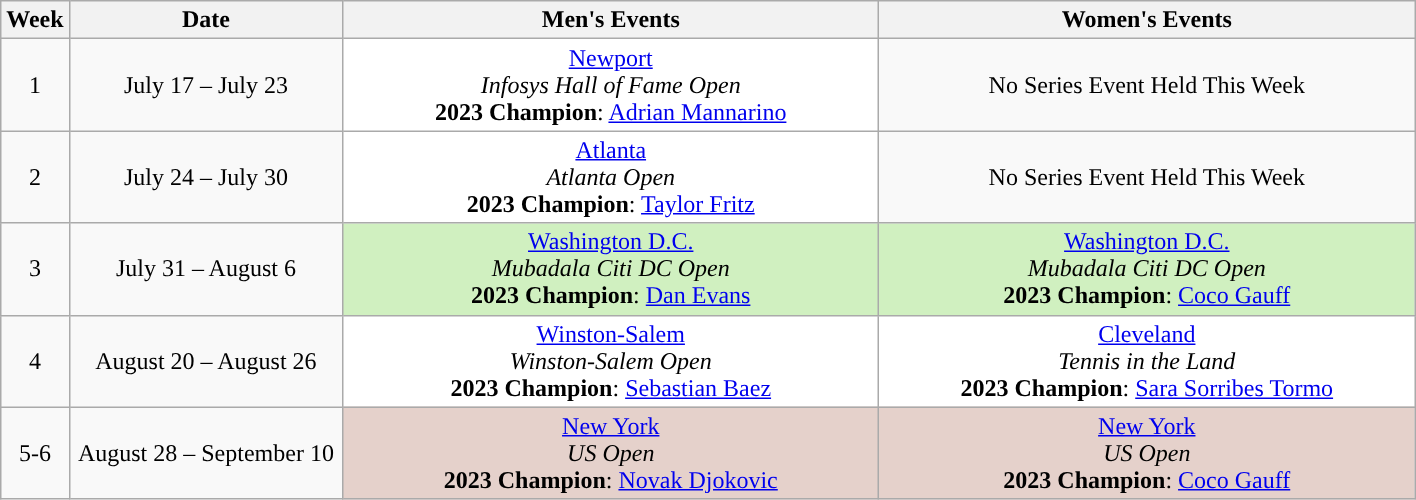<table class="wikitable">
<tr>
<th width=30>Week</th>
<th width=175>Date</th>
<th width=350>Men's Events</th>
<th width=350>Women's Events</th>
</tr>
<tr align=center>
<td>1</td>
<td>July 17 – July 23</td>
<td bgcolor="#ffffff"><a href='#'>Newport</a><br><em>Infosys Hall of Fame Open</em><br><strong>2023 Champion</strong>:  <a href='#'>Adrian Mannarino</a></td>
<td>No Series Event Held This Week</td>
</tr>
<tr align=center>
<td>2</td>
<td>July 24 – July 30</td>
<td bgcolor="#ffffff"><a href='#'>Atlanta</a><br><em>Atlanta Open</em><br><strong>2023 Champion</strong>:  <a href='#'>Taylor Fritz</a></td>
<td>No Series Event Held This Week</td>
</tr>
<tr align=center>
<td>3</td>
<td>July 31 – August 6</td>
<td bgcolor="#d0f0c0 "><a href='#'>Washington D.C.</a><br><em>Mubadala Citi DC Open</em><br><strong>2023 Champion</strong>:  <a href='#'>Dan Evans</a></td>
<td bgcolor=#d0f0c0><a href='#'>Washington D.C.</a><br><em>Mubadala Citi DC Open</em><br><strong>2023 Champion</strong>:  <a href='#'>Coco Gauff</a></td>
</tr>
<tr align=center>
<td>4</td>
<td>August 20 – August 26</td>
<td bgcolor="#ffffff"><a href='#'>Winston-Salem</a><br><em>Winston-Salem Open</em><br><strong>2023 Champion</strong>:  <a href='#'>Sebastian Baez</a></td>
<td bgcolor=#ffffff><a href='#'>Cleveland</a><br><em>Tennis in the Land</em><br><strong>2023 Champion</strong>:  <a href='#'>Sara Sorribes Tormo</a></td>
</tr>
<tr align=center>
<td>5-6</td>
<td>August 28 – September 10</td>
<td bgcolor="#e5d1cb"><a href='#'>New York</a><br> <em>US Open</em><br><strong>2023 Champion</strong>:  <a href='#'>Novak Djokovic</a></td>
<td bgcolor="e5d1cb"><a href='#'>New York</a><br> <em>US Open</em><br><strong>2023 Champion</strong>:  <a href='#'>Coco Gauff</a></td>
</tr>
</table>
